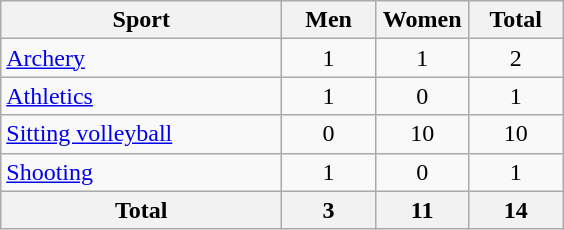<table class="wikitable sortable" style="text-align:center;">
<tr>
<th width=180>Sport</th>
<th width=55>Men</th>
<th width=55>Women</th>
<th width=55>Total</th>
</tr>
<tr>
<td align=left><a href='#'>Archery</a></td>
<td>1</td>
<td>1</td>
<td>2</td>
</tr>
<tr>
<td align=left><a href='#'>Athletics</a></td>
<td>1</td>
<td>0</td>
<td>1</td>
</tr>
<tr>
<td align=left><a href='#'>Sitting volleyball</a></td>
<td>0</td>
<td>10</td>
<td>10</td>
</tr>
<tr>
<td align=left><a href='#'>Shooting</a></td>
<td>1</td>
<td>0</td>
<td>1</td>
</tr>
<tr>
<th>Total</th>
<th>3</th>
<th>11</th>
<th>14</th>
</tr>
</table>
